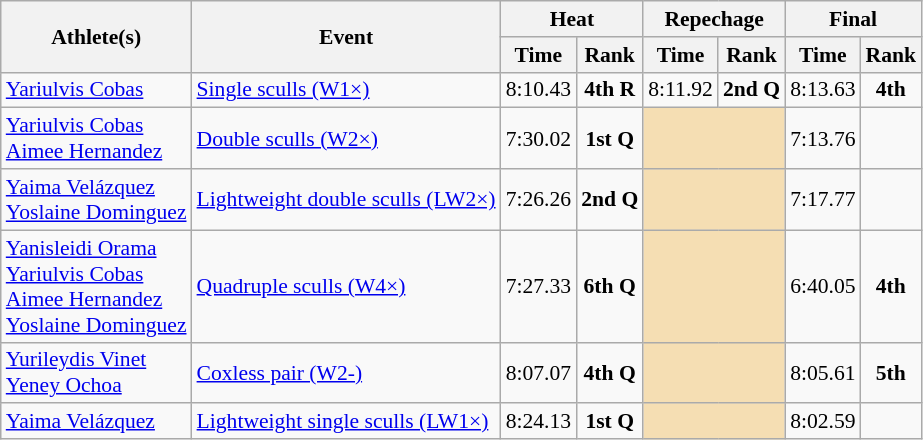<table class="wikitable" style="font-size:90%">
<tr>
<th rowspan="2">Athlete(s)</th>
<th rowspan="2">Event</th>
<th colspan="2">Heat</th>
<th colspan="2">Repechage</th>
<th colspan="2">Final</th>
</tr>
<tr>
<th>Time</th>
<th>Rank</th>
<th>Time</th>
<th>Rank</th>
<th>Time</th>
<th>Rank</th>
</tr>
<tr>
<td><a href='#'>Yariulvis Cobas</a></td>
<td><a href='#'>Single sculls (W1×)</a></td>
<td align=center>8:10.43</td>
<td align=center><strong>4th R</strong></td>
<td align=center>8:11.92</td>
<td align=center><strong>2nd Q</strong></td>
<td align=center>8:13.63</td>
<td align=center><strong>4th</strong></td>
</tr>
<tr>
<td><a href='#'>Yariulvis Cobas</a><br><a href='#'>Aimee Hernandez</a></td>
<td><a href='#'>Double sculls (W2×)</a></td>
<td align=center>7:30.02</td>
<td align=center><strong>1st Q</strong></td>
<td align="center" colspan="2" bgcolor=wheat></td>
<td align=center>7:13.76</td>
<td align=center></td>
</tr>
<tr>
<td><a href='#'>Yaima Velázquez</a><br><a href='#'>Yoslaine Dominguez</a></td>
<td><a href='#'>Lightweight double sculls (LW2×)</a></td>
<td align=center>7:26.26</td>
<td align=center><strong>2nd Q</strong></td>
<td align="center" colspan="2" bgcolor=wheat></td>
<td align=center>7:17.77</td>
<td align=center></td>
</tr>
<tr>
<td><a href='#'>Yanisleidi Orama</a><br><a href='#'>Yariulvis Cobas</a><br><a href='#'>Aimee Hernandez</a><br><a href='#'>Yoslaine Dominguez</a></td>
<td><a href='#'>Quadruple sculls (W4×)</a></td>
<td align=center>7:27.33</td>
<td align=center><strong>6th Q</strong></td>
<td align="center" colspan="2" bgcolor=wheat></td>
<td align=center>6:40.05</td>
<td align=center><strong>4th</strong></td>
</tr>
<tr>
<td><a href='#'>Yurileydis Vinet</a><br><a href='#'>Yeney Ochoa</a></td>
<td><a href='#'>Coxless pair (W2-)</a></td>
<td align=center>8:07.07</td>
<td align=center><strong>4th Q</strong></td>
<td align="center" colspan="2" bgcolor=wheat></td>
<td align=center>8:05.61</td>
<td align=center><strong>5th</strong></td>
</tr>
<tr>
<td><a href='#'>Yaima Velázquez</a></td>
<td><a href='#'>Lightweight single sculls (LW1×)</a></td>
<td align=center>8:24.13</td>
<td align=center><strong>1st Q</strong></td>
<td align="center" colspan="2" bgcolor=wheat></td>
<td align=center>8:02.59</td>
<td align=center></td>
</tr>
</table>
